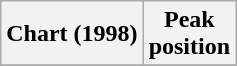<table class="wikitable plainrowheaders" style="text-align:center">
<tr>
<th scope="col">Chart (1998)</th>
<th scope="col">Peak<br> position</th>
</tr>
<tr>
</tr>
</table>
